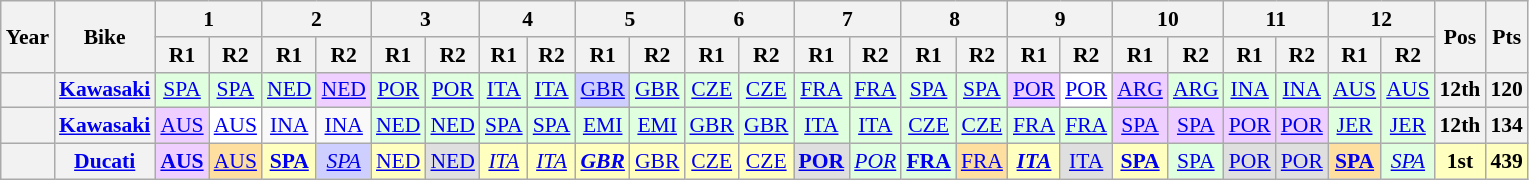<table class="wikitable" style="text-align:center; font-size:90%">
<tr>
<th rowspan="2">Year</th>
<th rowspan="2">Bike</th>
<th colspan="2">1</th>
<th colspan="2">2</th>
<th colspan="2">3</th>
<th colspan="2">4</th>
<th colspan="2">5</th>
<th colspan="2">6</th>
<th colspan="2">7</th>
<th colspan="2">8</th>
<th colspan="2">9</th>
<th colspan="2">10</th>
<th colspan="2">11</th>
<th colspan="2">12</th>
<th rowspan="2">Pos</th>
<th rowspan="2">Pts</th>
</tr>
<tr>
<th>R1</th>
<th>R2</th>
<th>R1</th>
<th>R2</th>
<th>R1</th>
<th>R2</th>
<th>R1</th>
<th>R2</th>
<th>R1</th>
<th>R2</th>
<th>R1</th>
<th>R2</th>
<th>R1</th>
<th>R2</th>
<th>R1</th>
<th>R2</th>
<th>R1</th>
<th>R2</th>
<th>R1</th>
<th>R2</th>
<th>R1</th>
<th>R2</th>
<th>R1</th>
<th>R2</th>
</tr>
<tr>
<th></th>
<th><a href='#'>Kawasaki</a></th>
<td style="background:#dfffdf;"><a href='#'>SPA</a><br></td>
<td style="background:#dfffdf;"><a href='#'>SPA</a><br></td>
<td style="background:#dfffdf;"><a href='#'>NED</a><br></td>
<td style="background:#efcfff;"><a href='#'>NED</a><br></td>
<td style="background:#dfffdf;"><a href='#'>POR</a><br></td>
<td style="background:#dfffdf;"><a href='#'>POR</a><br></td>
<td style="background:#dfffdf;"><a href='#'>ITA</a><br></td>
<td style="background:#dfffdf;"><a href='#'>ITA</a><br></td>
<td style="background:#cfcfff;"><a href='#'>GBR</a><br></td>
<td style="background:#dfffdf;"><a href='#'>GBR</a><br></td>
<td style="background:#dfffdf;"><a href='#'>CZE</a><br></td>
<td style="background:#dfffdf;"><a href='#'>CZE</a><br></td>
<td style="background:#dfffdf;"><a href='#'>FRA</a><br></td>
<td style="background:#dfffdf;"><a href='#'>FRA</a><br></td>
<td style="background:#dfffdf;"><a href='#'>SPA</a><br></td>
<td style="background:#dfffdf;"><a href='#'>SPA</a><br></td>
<td style="background:#efcfff;"><a href='#'>POR</a><br></td>
<td style="background:#ffffff;"><a href='#'>POR</a><br></td>
<td style="background:#efcfff;"><a href='#'>ARG</a><br></td>
<td style="background:#dfffdf;"><a href='#'>ARG</a><br></td>
<td style="background:#dfffdf;"><a href='#'>INA</a><br></td>
<td style="background:#dfffdf;"><a href='#'>INA</a><br></td>
<td style="background:#dfffdf;"><a href='#'>AUS</a><br></td>
<td style="background:#dfffdf;"><a href='#'>AUS</a><br></td>
<th>12th</th>
<th>120</th>
</tr>
<tr>
<th></th>
<th><a href='#'>Kawasaki</a></th>
<td style="background:#efcfff;"><a href='#'>AUS</a><br></td>
<td style="background:#ffffff;"><a href='#'>AUS</a><br></td>
<td><a href='#'>INA</a></td>
<td><a href='#'>INA</a></td>
<td style="background:#dfffdf;"><a href='#'>NED</a><br></td>
<td style="background:#dfffdf;"><a href='#'>NED</a><br></td>
<td style="background:#dfffdf;"><a href='#'>SPA</a><br></td>
<td style="background:#dfffdf;"><a href='#'>SPA</a><br></td>
<td style="background:#dfffdf;"><a href='#'>EMI</a><br></td>
<td style="background:#dfffdf;"><a href='#'>EMI</a><br></td>
<td style="background:#dfffdf;"><a href='#'>GBR</a><br></td>
<td style="background:#dfffdf;"><a href='#'>GBR</a><br></td>
<td style="background:#dfffdf;"><a href='#'>ITA</a><br></td>
<td style="background:#dfffdf;"><a href='#'>ITA</a><br></td>
<td style="background:#dfffdf;"><a href='#'>CZE</a><br></td>
<td style="background:#dfffdf;"><a href='#'>CZE</a><br></td>
<td style="background:#dfffdf;"><a href='#'>FRA</a><br></td>
<td style="background:#dfffdf;"><a href='#'>FRA</a><br></td>
<td style="background:#efcfff;"><a href='#'>SPA</a><br></td>
<td style="background:#efcfff;"><a href='#'>SPA</a><br></td>
<td style="background:#efcfff;"><a href='#'>POR</a><br></td>
<td style="background:#efcfff;"><a href='#'>POR</a><br></td>
<td style="background:#dfffdf;"><a href='#'>JER</a><br></td>
<td style="background:#dfffdf;"><a href='#'>JER</a><br></td>
<th>12th</th>
<th>134</th>
</tr>
<tr>
<th></th>
<th><a href='#'>Ducati</a></th>
<td style="background:#EFCFFF;"><strong><a href='#'>AUS</a></strong><br></td>
<td style="background:#FFDF9F;"><a href='#'>AUS</a><br></td>
<td style="background:#FFFFBF;"><strong><a href='#'>SPA</a></strong><br></td>
<td style="background:#CFCFFF;"><em><a href='#'>SPA</a></em><br></td>
<td style="background:#FFFFBF;"><a href='#'>NED</a><br></td>
<td style="background:#DFDFDF;"><a href='#'>NED</a><br></td>
<td style="background:#FFFFBF;"><em><a href='#'>ITA</a></em><br></td>
<td style="background:#FFFFBF;"><em><a href='#'>ITA</a></em><br></td>
<td style="background:#FFFFBF;"><strong><em><a href='#'>GBR</a></em></strong><br></td>
<td style="background:#FFFFBF;"><a href='#'>GBR</a><br></td>
<td style="background:#FFFFBF;"><a href='#'>CZE</a><br></td>
<td style="background:#FFFFBF;"><a href='#'>CZE</a><br></td>
<td style="background:#DFDFDF;"><strong><a href='#'>POR</a></strong><br></td>
<td style="background:#DFFFDF;"><em><a href='#'>POR</a></em><br></td>
<td style="background:#DFFFDF;"><strong><a href='#'>FRA</a></strong><br></td>
<td style="background:#FFDF9F;"><a href='#'>FRA</a><br></td>
<td style="background:#FFFFBF;"><strong><em><a href='#'>ITA</a></em></strong><br></td>
<td style="background:#DFDFDF;"><a href='#'>ITA</a><br></td>
<td style="background:#FFFFBF;"><strong><a href='#'>SPA</a></strong><br></td>
<td style="background:#DFFFDF;"><a href='#'>SPA</a><br></td>
<td style="background:#DFDFDF;"><a href='#'>POR</a><br></td>
<td style="background:#DFDFDF;"><a href='#'>POR</a><br></td>
<td style="background:#FFDF9F;"><strong><a href='#'>SPA</a></strong><br></td>
<td style="background:#DFFFDF;"><em><a href='#'>SPA</a></em><br></td>
<th style="background:#FFFFBF;">1st</th>
<th style="background:#FFFFBF;">439</th>
</tr>
</table>
